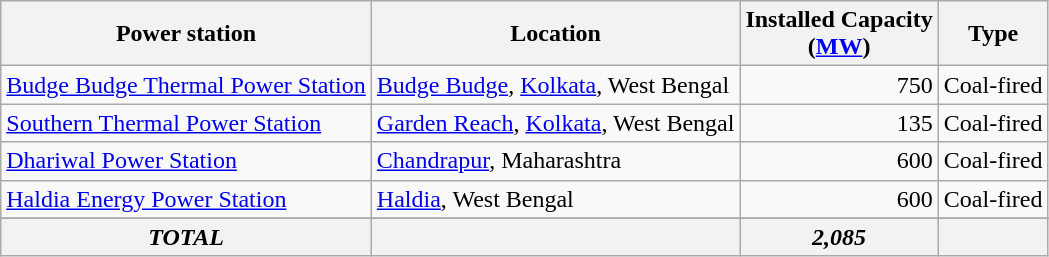<table class="sortable wikitable">
<tr>
<th>Power station</th>
<th>Location</th>
<th>Installed Capacity<br>(<a href='#'>MW</a>)</th>
<th>Type</th>
</tr>
<tr>
<td><a href='#'>Budge Budge Thermal Power Station</a></td>
<td><a href='#'>Budge Budge</a>, <a href='#'>Kolkata</a>, West Bengal</td>
<td align="right">750</td>
<td>Coal-fired</td>
</tr>
<tr>
<td><a href='#'>Southern Thermal Power Station</a></td>
<td><a href='#'>Garden Reach</a>, <a href='#'>Kolkata</a>, West Bengal</td>
<td align="right">135</td>
<td>Coal-fired</td>
</tr>
<tr>
<td><a href='#'>Dhariwal Power Station</a></td>
<td><a href='#'>Chandrapur</a>, Maharashtra</td>
<td align="right">600</td>
<td>Coal-fired</td>
</tr>
<tr>
<td><a href='#'>Haldia Energy Power Station</a></td>
<td><a href='#'>Haldia</a>, West Bengal</td>
<td align="right">600</td>
<td>Coal-fired</td>
</tr>
<tr>
</tr>
<tr>
<th><em>TOTAL</em></th>
<th></th>
<th align="right"><em>2,085</em></th>
<th></th>
</tr>
</table>
